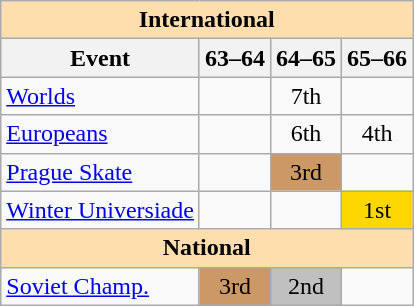<table class="wikitable" style="text-align:center">
<tr>
<th style="background-color: #ffdead; " colspan=4 align=center>International</th>
</tr>
<tr>
<th>Event</th>
<th>63–64</th>
<th>64–65</th>
<th>65–66</th>
</tr>
<tr>
<td align=left><a href='#'>Worlds</a></td>
<td></td>
<td>7th</td>
<td></td>
</tr>
<tr>
<td align=left><a href='#'>Europeans</a></td>
<td></td>
<td>6th</td>
<td>4th</td>
</tr>
<tr>
<td align=left><a href='#'>Prague Skate</a></td>
<td></td>
<td bgcolor=cc9966>3rd</td>
<td></td>
</tr>
<tr>
<td align=left><a href='#'>Winter Universiade</a></td>
<td></td>
<td></td>
<td bgcolor=gold>1st</td>
</tr>
<tr>
<th style="background-color: #ffdead; " colspan=4 align=center>National</th>
</tr>
<tr>
<td align=left><a href='#'>Soviet Champ.</a></td>
<td bgcolor=cc9966>3rd</td>
<td bgcolor=silver>2nd</td>
<td></td>
</tr>
</table>
